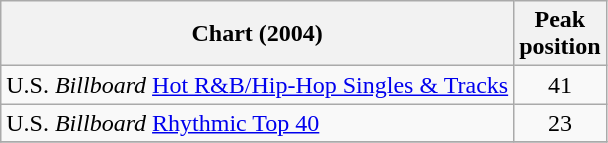<table class="wikitable">
<tr>
<th align="center">Chart (2004)</th>
<th align="center">Peak<br>position</th>
</tr>
<tr>
<td align="left">U.S. <em>Billboard</em> <a href='#'>Hot R&B/Hip-Hop Singles & Tracks</a></td>
<td align="center">41</td>
</tr>
<tr>
<td align="left">U.S. <em>Billboard</em> <a href='#'>Rhythmic Top 40</a></td>
<td align="center">23</td>
</tr>
<tr>
</tr>
</table>
